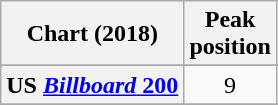<table class="wikitable sortable plainrowheaders" style="text-align:center">
<tr>
<th scope="col">Chart (2018)</th>
<th scope="col">Peak<br> position</th>
</tr>
<tr>
</tr>
<tr>
</tr>
<tr>
</tr>
<tr>
<th scope="row">US <a href='#'><em>Billboard</em> 200</a></th>
<td>9</td>
</tr>
<tr>
</tr>
<tr>
</tr>
</table>
